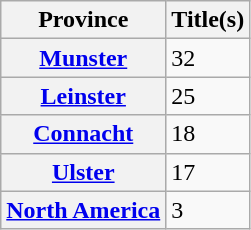<table class="wikitable plainrowheaders sortable">
<tr>
<th scope="col">Province</th>
<th>Title(s)</th>
</tr>
<tr>
<th scope="row"> <a href='#'>Munster</a></th>
<td>32</td>
</tr>
<tr>
<th scope="row"> <a href='#'>Leinster</a></th>
<td>25</td>
</tr>
<tr>
<th scope="row"> <a href='#'>Connacht</a></th>
<td>18</td>
</tr>
<tr>
<th scope="row"> <a href='#'>Ulster</a></th>
<td>17</td>
</tr>
<tr>
<th scope="row"><a href='#'>North America</a></th>
<td>3</td>
</tr>
</table>
